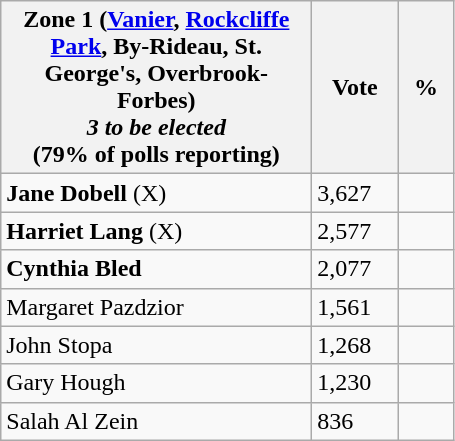<table class="wikitable">
<tr>
<th bgcolor="#DDDDFF" width="200px">Zone 1 (<a href='#'>Vanier</a>, <a href='#'>Rockcliffe Park</a>, By-Rideau, St. George's, Overbrook-Forbes) <br> <em>3 to be elected</em> <br> (79% of polls reporting)</th>
<th bgcolor="#DDDDFF" width="50px">Vote</th>
<th bgcolor="#DDDDFF" width="30px">%</th>
</tr>
<tr>
<td><strong>Jane Dobell</strong> (X)</td>
<td>3,627</td>
<td></td>
</tr>
<tr>
<td><strong>Harriet Lang</strong> (X)</td>
<td>2,577</td>
<td></td>
</tr>
<tr>
<td><strong>Cynthia Bled</strong></td>
<td>2,077</td>
<td></td>
</tr>
<tr>
<td>Margaret Pazdzior</td>
<td>1,561</td>
<td></td>
</tr>
<tr>
<td>John Stopa</td>
<td>1,268</td>
<td></td>
</tr>
<tr>
<td>Gary Hough</td>
<td>1,230</td>
<td></td>
</tr>
<tr>
<td>Salah Al Zein</td>
<td>836</td>
<td></td>
</tr>
</table>
